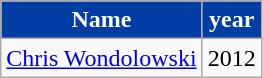<table class="wikitable">
<tr>
<th style="background:#003DA5; color:#fff;" scope="col">Name</th>
<th style="background:#003DA5; color:#fff;" scope="col">year</th>
</tr>
<tr>
<td><a href='#'>Chris Wondolowski</a></td>
<td>2012</td>
</tr>
</table>
